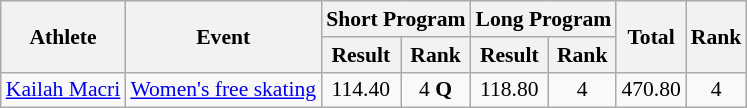<table class="wikitable" style="font-size:90%">
<tr>
<th rowspan=2>Athlete</th>
<th rowspan=2>Event</th>
<th colspan=2>Short Program</th>
<th colspan=2>Long Program</th>
<th rowspan=2>Total</th>
<th rowspan=2>Rank</th>
</tr>
<tr>
<th>Result</th>
<th>Rank</th>
<th>Result</th>
<th>Rank</th>
</tr>
<tr align=center>
<td align=left><a href='#'>Kailah Macri</a></td>
<td align=left><a href='#'>Women's free skating</a></td>
<td>114.40</td>
<td>4 <strong>Q</strong></td>
<td>118.80</td>
<td>4</td>
<td>470.80</td>
<td>4</td>
</tr>
</table>
